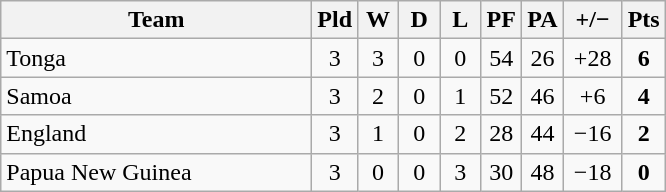<table class="wikitable" style="text-align:center">
<tr>
<th width="200">Team</th>
<th width="20">Pld</th>
<th width="20">W</th>
<th width="20">D</th>
<th width="20">L</th>
<th width="20">PF</th>
<th width="20">PA</th>
<th width="32">+/−</th>
<th width="20">Pts</th>
</tr>
<tr>
<td style="text-align:left;"> Tonga</td>
<td>3</td>
<td>3</td>
<td>0</td>
<td>0</td>
<td>54</td>
<td>26</td>
<td>+28</td>
<td><strong>6</strong></td>
</tr>
<tr>
<td style="text-align:left;"> Samoa</td>
<td>3</td>
<td>2</td>
<td>0</td>
<td>1</td>
<td>52</td>
<td>46</td>
<td>+6</td>
<td><strong>4</strong></td>
</tr>
<tr>
<td style="text-align:left;"> England</td>
<td>3</td>
<td>1</td>
<td>0</td>
<td>2</td>
<td>28</td>
<td>44</td>
<td>−16</td>
<td><strong>2</strong></td>
</tr>
<tr>
<td style="text-align:left;"> Papua New Guinea</td>
<td>3</td>
<td>0</td>
<td>0</td>
<td>3</td>
<td>30</td>
<td>48</td>
<td>−18</td>
<td><strong>0</strong></td>
</tr>
</table>
